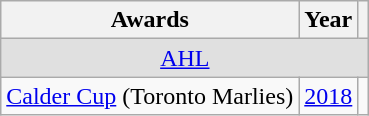<table class="wikitable">
<tr>
<th>Awards</th>
<th>Year</th>
<th></th>
</tr>
<tr ALIGN="center" bgcolor="#e0e0e0">
<td colspan="3"><a href='#'>AHL</a></td>
</tr>
<tr>
<td><a href='#'>Calder Cup</a> (Toronto Marlies)</td>
<td><a href='#'>2018</a></td>
<td></td>
</tr>
</table>
